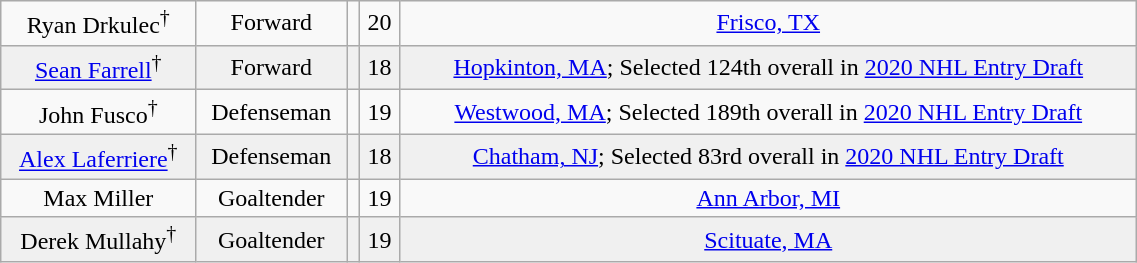<table class="wikitable" width="60%">
<tr align="center" bgcolor="">
<td>Ryan Drkulec<sup>†</sup></td>
<td>Forward</td>
<td></td>
<td>20</td>
<td><a href='#'>Frisco, TX</a></td>
</tr>
<tr align="center" bgcolor="f0f0f0">
<td><a href='#'>Sean Farrell</a><sup>†</sup></td>
<td>Forward</td>
<td></td>
<td>18</td>
<td><a href='#'>Hopkinton, MA</a>; Selected 124th overall in <a href='#'>2020 NHL Entry Draft</a></td>
</tr>
<tr align="center" bgcolor="">
<td>John Fusco<sup>†</sup></td>
<td>Defenseman</td>
<td></td>
<td>19</td>
<td><a href='#'>Westwood, MA</a>; Selected 189th overall in <a href='#'>2020 NHL Entry Draft</a></td>
</tr>
<tr align="center" bgcolor="f0f0f0">
<td><a href='#'>Alex Laferriere</a><sup>†</sup></td>
<td>Defenseman</td>
<td></td>
<td>18</td>
<td><a href='#'>Chatham, NJ</a>; Selected 83rd overall in <a href='#'>2020 NHL Entry Draft</a></td>
</tr>
<tr align="center" bgcolor="">
<td>Max Miller</td>
<td>Goaltender</td>
<td></td>
<td>19</td>
<td><a href='#'>Ann Arbor, MI</a></td>
</tr>
<tr align="center" bgcolor="f0f0f0">
<td>Derek Mullahy<sup>†</sup></td>
<td>Goaltender</td>
<td></td>
<td>19</td>
<td><a href='#'>Scituate, MA</a></td>
</tr>
</table>
